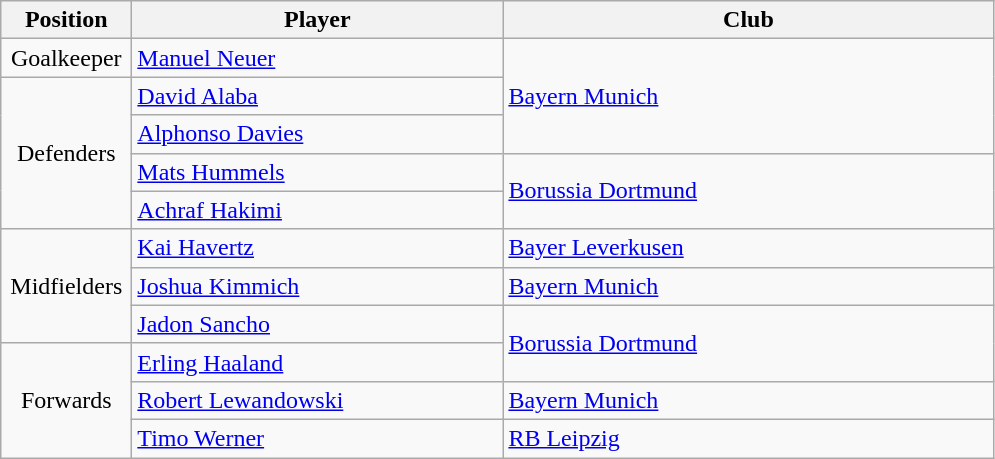<table class="wikitable">
<tr>
<th style="width:5em">Position</th>
<th style="width:15em">Player</th>
<th style="width:20em">Club</th>
</tr>
<tr>
<td style="text-align:center">Goalkeeper</td>
<td> <a href='#'>Manuel Neuer</a></td>
<td rowspan=3><a href='#'>Bayern Munich</a></td>
</tr>
<tr>
<td style="text-align:center" rowspan="4">Defenders</td>
<td> <a href='#'>David Alaba</a></td>
</tr>
<tr>
<td> <a href='#'>Alphonso Davies</a></td>
</tr>
<tr>
<td> <a href='#'>Mats Hummels</a></td>
<td rowspan=2><a href='#'>Borussia Dortmund</a></td>
</tr>
<tr>
<td> <a href='#'>Achraf Hakimi</a></td>
</tr>
<tr>
<td style="text-align:center" rowspan="3">Midfielders</td>
<td> <a href='#'>Kai Havertz</a></td>
<td><a href='#'>Bayer Leverkusen</a></td>
</tr>
<tr>
<td> <a href='#'>Joshua Kimmich</a></td>
<td><a href='#'>Bayern Munich</a></td>
</tr>
<tr>
<td> <a href='#'>Jadon Sancho</a></td>
<td rowspan=2><a href='#'>Borussia Dortmund</a></td>
</tr>
<tr>
<td style="text-align:center" rowspan="3">Forwards</td>
<td> <a href='#'>Erling Haaland</a></td>
</tr>
<tr>
<td> <a href='#'>Robert Lewandowski</a></td>
<td><a href='#'>Bayern Munich</a></td>
</tr>
<tr>
<td> <a href='#'>Timo Werner</a></td>
<td><a href='#'>RB Leipzig</a></td>
</tr>
</table>
